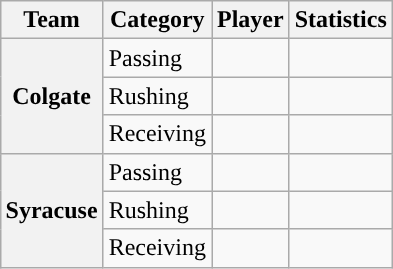<table class="wikitable" style="float:right">
<tr>
<th>Team</th>
<th>Category</th>
<th>Player</th>
<th>Statistics</th>
</tr>
<tr>
<th rowspan=3>Colgate</th>
<td>Passing</td>
<td></td>
<td></td>
</tr>
<tr>
<td>Rushing</td>
<td></td>
<td></td>
</tr>
<tr>
<td>Receiving</td>
<td></td>
<td></td>
</tr>
<tr>
<th rowspan=3>Syracuse</th>
<td>Passing</td>
<td></td>
<td></td>
</tr>
<tr>
<td>Rushing</td>
<td></td>
<td></td>
</tr>
<tr>
<td>Receiving</td>
<td></td>
<td></td>
</tr>
</table>
